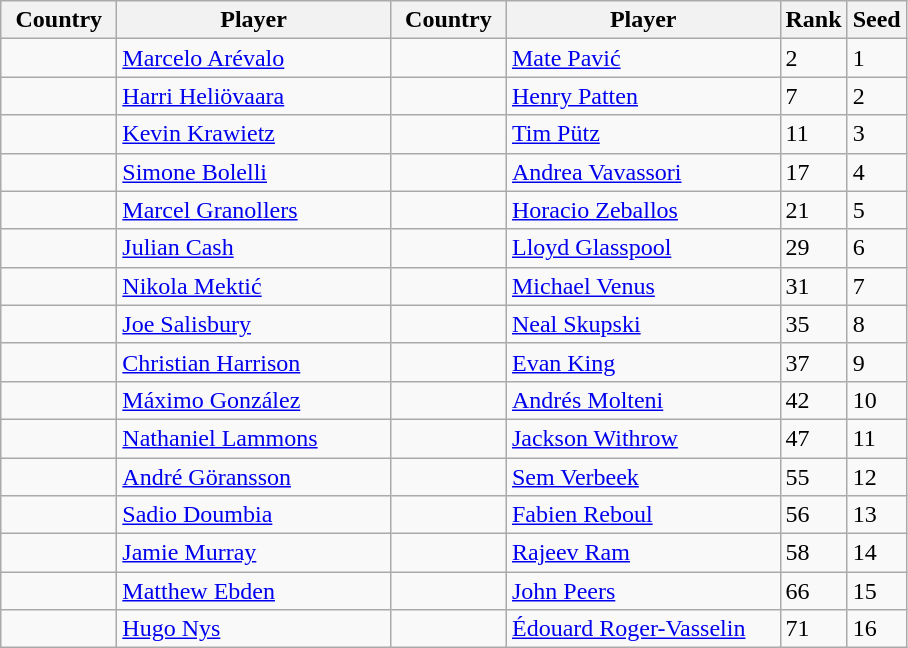<table class="sortable wikitable">
<tr>
<th width="70">Country</th>
<th width="175">Player</th>
<th width="70">Country</th>
<th width="175">Player</th>
<th>Rank</th>
<th>Seed</th>
</tr>
<tr>
<td></td>
<td><a href='#'>Marcelo Arévalo</a></td>
<td></td>
<td><a href='#'>Mate Pavić</a></td>
<td>2</td>
<td>1</td>
</tr>
<tr>
<td></td>
<td><a href='#'>Harri Heliövaara</a></td>
<td></td>
<td><a href='#'>Henry Patten</a></td>
<td>7</td>
<td>2</td>
</tr>
<tr>
<td></td>
<td><a href='#'>Kevin Krawietz</a></td>
<td></td>
<td><a href='#'>Tim Pütz</a></td>
<td>11</td>
<td>3</td>
</tr>
<tr>
<td></td>
<td><a href='#'>Simone Bolelli</a></td>
<td></td>
<td><a href='#'>Andrea Vavassori</a></td>
<td>17</td>
<td>4</td>
</tr>
<tr>
<td></td>
<td><a href='#'>Marcel Granollers</a></td>
<td></td>
<td><a href='#'>Horacio Zeballos</a></td>
<td>21</td>
<td>5</td>
</tr>
<tr>
<td></td>
<td><a href='#'>Julian Cash</a></td>
<td></td>
<td><a href='#'>Lloyd Glasspool</a></td>
<td>29</td>
<td>6</td>
</tr>
<tr>
<td></td>
<td><a href='#'>Nikola Mektić</a></td>
<td></td>
<td><a href='#'>Michael Venus</a></td>
<td>31</td>
<td>7</td>
</tr>
<tr>
<td></td>
<td><a href='#'>Joe Salisbury</a></td>
<td></td>
<td><a href='#'>Neal Skupski</a></td>
<td>35</td>
<td>8</td>
</tr>
<tr>
<td></td>
<td><a href='#'>Christian Harrison</a></td>
<td></td>
<td><a href='#'>Evan King</a></td>
<td>37</td>
<td>9</td>
</tr>
<tr>
<td></td>
<td><a href='#'>Máximo González</a></td>
<td></td>
<td><a href='#'>Andrés Molteni</a></td>
<td>42</td>
<td>10</td>
</tr>
<tr>
<td></td>
<td><a href='#'>Nathaniel Lammons</a></td>
<td></td>
<td><a href='#'>Jackson Withrow</a></td>
<td>47</td>
<td>11</td>
</tr>
<tr>
<td></td>
<td><a href='#'>André Göransson</a></td>
<td></td>
<td><a href='#'>Sem Verbeek</a></td>
<td>55</td>
<td>12</td>
</tr>
<tr>
<td></td>
<td><a href='#'>Sadio Doumbia</a></td>
<td></td>
<td><a href='#'>Fabien Reboul</a></td>
<td>56</td>
<td>13</td>
</tr>
<tr>
<td></td>
<td><a href='#'>Jamie Murray</a></td>
<td></td>
<td><a href='#'>Rajeev Ram</a></td>
<td>58</td>
<td>14</td>
</tr>
<tr>
<td></td>
<td><a href='#'>Matthew Ebden</a></td>
<td></td>
<td><a href='#'>John Peers</a></td>
<td>66</td>
<td>15</td>
</tr>
<tr>
<td></td>
<td><a href='#'>Hugo Nys</a></td>
<td></td>
<td><a href='#'>Édouard Roger-Vasselin</a></td>
<td>71</td>
<td>16</td>
</tr>
</table>
